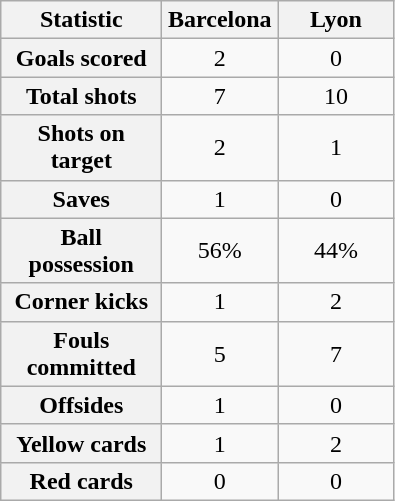<table class="wikitable plainrowheaders" style="text-align:center">
<tr>
<th scope="col" style="width:100px">Statistic</th>
<th scope="col" style="width:70px">Barcelona</th>
<th scope="col" style="width:70px">Lyon</th>
</tr>
<tr>
<th scope=row>Goals scored</th>
<td>2</td>
<td>0</td>
</tr>
<tr>
<th scope=row>Total shots</th>
<td>7</td>
<td>10</td>
</tr>
<tr>
<th scope=row>Shots on target</th>
<td>2</td>
<td>1</td>
</tr>
<tr>
<th scope=row>Saves</th>
<td>1</td>
<td>0</td>
</tr>
<tr>
<th scope=row>Ball possession</th>
<td>56%</td>
<td>44%</td>
</tr>
<tr>
<th scope=row>Corner kicks</th>
<td>1</td>
<td>2</td>
</tr>
<tr>
<th scope=row>Fouls committed</th>
<td>5</td>
<td>7</td>
</tr>
<tr>
<th scope=row>Offsides</th>
<td>1</td>
<td>0</td>
</tr>
<tr>
<th scope=row>Yellow cards</th>
<td>1</td>
<td>2</td>
</tr>
<tr>
<th scope=row>Red cards</th>
<td>0</td>
<td>0</td>
</tr>
</table>
